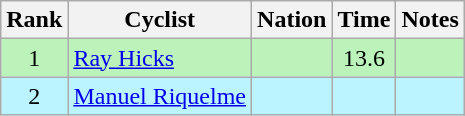<table class="wikitable sortable" style="text-align:center">
<tr>
<th>Rank</th>
<th>Cyclist</th>
<th>Nation</th>
<th>Time</th>
<th>Notes</th>
</tr>
<tr style="background:#bbf3bb;">
<td>1</td>
<td align=left><a href='#'>Ray Hicks</a></td>
<td align=left></td>
<td>13.6</td>
<td></td>
</tr>
<tr bgcolor=bbf3ff>
<td>2</td>
<td align=left><a href='#'>Manuel Riquelme</a></td>
<td align=left></td>
<td></td>
<td></td>
</tr>
</table>
